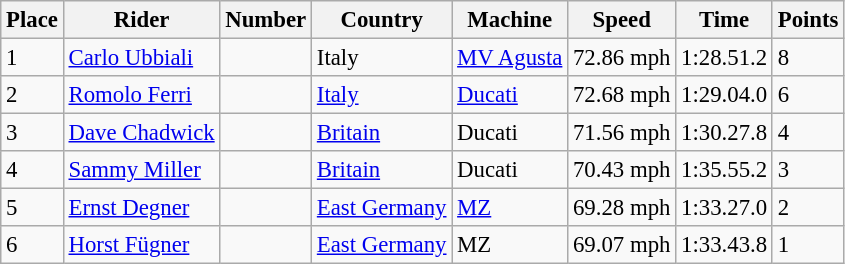<table class="wikitable" style="font-size: 95%;">
<tr>
<th>Place</th>
<th>Rider</th>
<th>Number</th>
<th>Country</th>
<th>Machine</th>
<th>Speed</th>
<th>Time</th>
<th>Points</th>
</tr>
<tr>
<td>1</td>
<td> <a href='#'>Carlo Ubbiali</a></td>
<td></td>
<td>Italy</td>
<td><a href='#'>MV Agusta</a></td>
<td>72.86 mph</td>
<td>1:28.51.2</td>
<td>8</td>
</tr>
<tr>
<td>2</td>
<td> <a href='#'>Romolo Ferri</a></td>
<td></td>
<td><a href='#'>Italy</a></td>
<td><a href='#'>Ducati</a></td>
<td>72.68 mph</td>
<td>1:29.04.0</td>
<td>6</td>
</tr>
<tr>
<td>3</td>
<td> <a href='#'>Dave Chadwick</a></td>
<td></td>
<td><a href='#'>Britain</a></td>
<td>Ducati</td>
<td>71.56 mph</td>
<td>1:30.27.8</td>
<td>4</td>
</tr>
<tr>
<td>4</td>
<td> <a href='#'>Sammy Miller</a></td>
<td></td>
<td><a href='#'>Britain</a></td>
<td>Ducati</td>
<td>70.43 mph</td>
<td>1:35.55.2</td>
<td>3</td>
</tr>
<tr>
<td>5</td>
<td> <a href='#'>Ernst Degner</a></td>
<td></td>
<td><a href='#'>East Germany</a></td>
<td><a href='#'>MZ</a></td>
<td>69.28 mph</td>
<td>1:33.27.0</td>
<td>2</td>
</tr>
<tr>
<td>6</td>
<td>  <a href='#'>Horst Fügner</a></td>
<td></td>
<td><a href='#'>East Germany</a></td>
<td>MZ</td>
<td>69.07 mph</td>
<td>1:33.43.8</td>
<td>1</td>
</tr>
</table>
